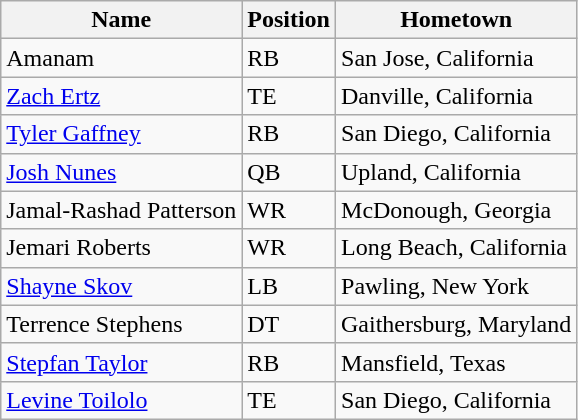<table class="wikitable sortable">
<tr>
<th>Name</th>
<th>Position</th>
<th>Hometown</th>
</tr>
<tr>
<td> Amanam</td>
<td>RB</td>
<td>San Jose, California</td>
</tr>
<tr>
<td><a href='#'>Zach Ertz</a></td>
<td>TE</td>
<td>Danville, California</td>
</tr>
<tr>
<td><a href='#'>Tyler Gaffney</a></td>
<td>RB</td>
<td>San Diego, California</td>
</tr>
<tr>
<td><a href='#'>Josh Nunes</a></td>
<td>QB</td>
<td>Upland, California</td>
</tr>
<tr>
<td>Jamal-Rashad Patterson</td>
<td>WR</td>
<td>McDonough, Georgia</td>
</tr>
<tr>
<td>Jemari Roberts</td>
<td>WR</td>
<td>Long Beach, California</td>
</tr>
<tr>
<td><a href='#'>Shayne Skov</a></td>
<td>LB</td>
<td>Pawling, New York</td>
</tr>
<tr>
<td>Terrence Stephens</td>
<td>DT</td>
<td>Gaithersburg, Maryland</td>
</tr>
<tr>
<td><a href='#'>Stepfan Taylor</a></td>
<td>RB</td>
<td>Mansfield, Texas</td>
</tr>
<tr>
<td><a href='#'>Levine Toilolo</a></td>
<td>TE</td>
<td>San Diego, California</td>
</tr>
</table>
